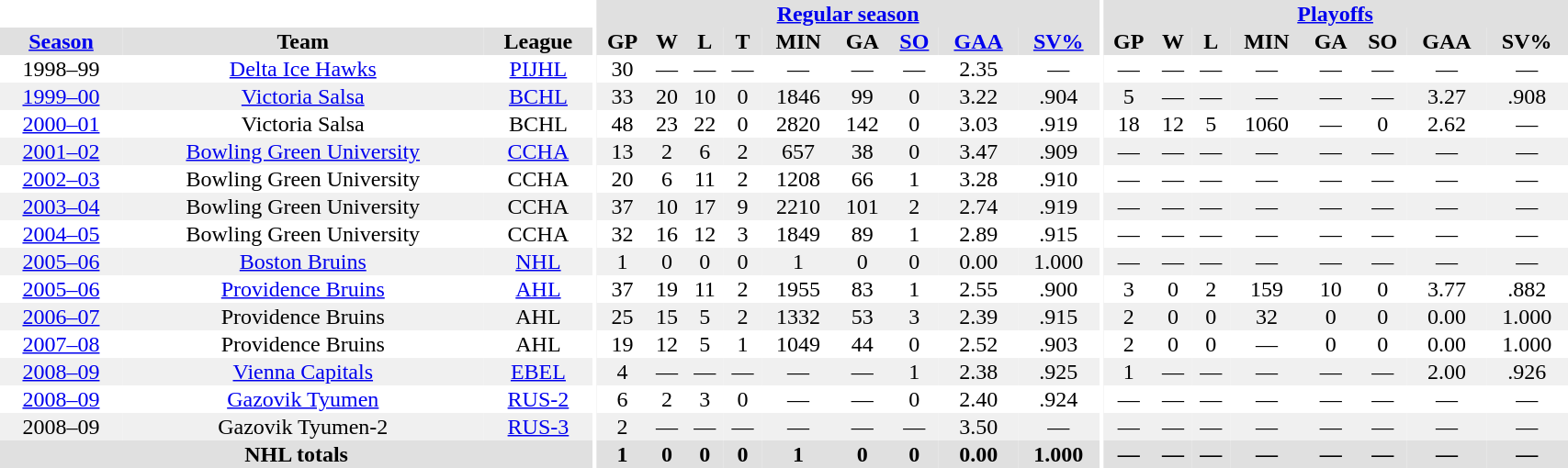<table border="0" cellpadding="1" cellspacing="0" style="width:90%; text-align:center;">
<tr bgcolor="#e0e0e0">
<th colspan="3" bgcolor="#ffffff"></th>
<th rowspan="99" bgcolor="#ffffff"></th>
<th colspan="9" bgcolor="#e0e0e0"><a href='#'>Regular season</a></th>
<th rowspan="99" bgcolor="#ffffff"></th>
<th colspan="8" bgcolor="#e0e0e0"><a href='#'>Playoffs</a></th>
</tr>
<tr bgcolor="#e0e0e0">
<th><a href='#'>Season</a></th>
<th>Team</th>
<th>League</th>
<th>GP</th>
<th>W</th>
<th>L</th>
<th>T</th>
<th>MIN</th>
<th>GA</th>
<th><a href='#'>SO</a></th>
<th><a href='#'>GAA</a></th>
<th><a href='#'>SV%</a></th>
<th>GP</th>
<th>W</th>
<th>L</th>
<th>MIN</th>
<th>GA</th>
<th>SO</th>
<th>GAA</th>
<th>SV%</th>
</tr>
<tr>
<td>1998–99</td>
<td><a href='#'>Delta Ice Hawks</a></td>
<td><a href='#'>PIJHL</a></td>
<td>30</td>
<td>—</td>
<td>—</td>
<td>—</td>
<td>—</td>
<td>—</td>
<td>—</td>
<td>2.35</td>
<td>—</td>
<td>—</td>
<td>—</td>
<td>—</td>
<td>—</td>
<td>—</td>
<td>—</td>
<td>—</td>
<td>—</td>
</tr>
<tr bgcolor="#f0f0f0">
<td><a href='#'>1999–00</a></td>
<td><a href='#'>Victoria Salsa</a></td>
<td><a href='#'>BCHL</a></td>
<td>33</td>
<td>20</td>
<td>10</td>
<td>0</td>
<td>1846</td>
<td>99</td>
<td>0</td>
<td>3.22</td>
<td>.904</td>
<td>5</td>
<td>—</td>
<td>—</td>
<td>—</td>
<td>—</td>
<td>—</td>
<td>3.27</td>
<td>.908</td>
</tr>
<tr>
<td><a href='#'>2000–01</a></td>
<td>Victoria Salsa</td>
<td>BCHL</td>
<td>48</td>
<td>23</td>
<td>22</td>
<td>0</td>
<td>2820</td>
<td>142</td>
<td>0</td>
<td>3.03</td>
<td>.919</td>
<td>18</td>
<td>12</td>
<td>5</td>
<td>1060</td>
<td>—</td>
<td>0</td>
<td>2.62</td>
<td>—</td>
</tr>
<tr bgcolor="#f0f0f0">
<td><a href='#'>2001–02</a></td>
<td><a href='#'>Bowling Green University</a></td>
<td><a href='#'>CCHA</a></td>
<td>13</td>
<td>2</td>
<td>6</td>
<td>2</td>
<td>657</td>
<td>38</td>
<td>0</td>
<td>3.47</td>
<td>.909</td>
<td>—</td>
<td>—</td>
<td>—</td>
<td>—</td>
<td>—</td>
<td>—</td>
<td>—</td>
<td>—</td>
</tr>
<tr>
<td><a href='#'>2002–03</a></td>
<td>Bowling Green University</td>
<td>CCHA</td>
<td>20</td>
<td>6</td>
<td>11</td>
<td>2</td>
<td>1208</td>
<td>66</td>
<td>1</td>
<td>3.28</td>
<td>.910</td>
<td>—</td>
<td>—</td>
<td>—</td>
<td>—</td>
<td>—</td>
<td>—</td>
<td>—</td>
<td>—</td>
</tr>
<tr bgcolor="#f0f0f0">
<td><a href='#'>2003–04</a></td>
<td>Bowling Green University</td>
<td>CCHA</td>
<td>37</td>
<td>10</td>
<td>17</td>
<td>9</td>
<td>2210</td>
<td>101</td>
<td>2</td>
<td>2.74</td>
<td>.919</td>
<td>—</td>
<td>—</td>
<td>—</td>
<td>—</td>
<td>—</td>
<td>—</td>
<td>—</td>
<td>—</td>
</tr>
<tr>
<td><a href='#'>2004–05</a></td>
<td>Bowling Green University</td>
<td>CCHA</td>
<td>32</td>
<td>16</td>
<td>12</td>
<td>3</td>
<td>1849</td>
<td>89</td>
<td>1</td>
<td>2.89</td>
<td>.915</td>
<td>—</td>
<td>—</td>
<td>—</td>
<td>—</td>
<td>—</td>
<td>—</td>
<td>—</td>
<td>—</td>
</tr>
<tr bgcolor="#f0f0f0">
<td><a href='#'>2005–06</a></td>
<td><a href='#'>Boston Bruins</a></td>
<td><a href='#'>NHL</a></td>
<td>1</td>
<td>0</td>
<td>0</td>
<td>0</td>
<td>1</td>
<td>0</td>
<td>0</td>
<td>0.00</td>
<td>1.000</td>
<td>—</td>
<td>—</td>
<td>—</td>
<td>—</td>
<td>—</td>
<td>—</td>
<td>—</td>
<td>—</td>
</tr>
<tr>
<td><a href='#'>2005–06</a></td>
<td><a href='#'>Providence Bruins</a></td>
<td><a href='#'>AHL</a></td>
<td>37</td>
<td>19</td>
<td>11</td>
<td>2</td>
<td>1955</td>
<td>83</td>
<td>1</td>
<td>2.55</td>
<td>.900</td>
<td>3</td>
<td>0</td>
<td>2</td>
<td>159</td>
<td>10</td>
<td>0</td>
<td>3.77</td>
<td>.882</td>
</tr>
<tr bgcolor="#f0f0f0">
<td><a href='#'>2006–07</a></td>
<td>Providence Bruins</td>
<td>AHL</td>
<td>25</td>
<td>15</td>
<td>5</td>
<td>2</td>
<td>1332</td>
<td>53</td>
<td>3</td>
<td>2.39</td>
<td>.915</td>
<td>2</td>
<td>0</td>
<td>0</td>
<td>32</td>
<td>0</td>
<td>0</td>
<td>0.00</td>
<td>1.000</td>
</tr>
<tr>
<td><a href='#'>2007–08</a></td>
<td>Providence Bruins</td>
<td>AHL</td>
<td>19</td>
<td>12</td>
<td>5</td>
<td>1</td>
<td>1049</td>
<td>44</td>
<td>0</td>
<td>2.52</td>
<td>.903</td>
<td>2</td>
<td>0</td>
<td>0</td>
<td>—</td>
<td>0</td>
<td>0</td>
<td>0.00</td>
<td>1.000</td>
</tr>
<tr bgcolor="#f0f0f0">
<td><a href='#'>2008–09</a></td>
<td><a href='#'>Vienna Capitals</a></td>
<td><a href='#'>EBEL</a></td>
<td>4</td>
<td>—</td>
<td>—</td>
<td>—</td>
<td>—</td>
<td>—</td>
<td>1</td>
<td>2.38</td>
<td>.925</td>
<td>1</td>
<td>—</td>
<td>—</td>
<td>—</td>
<td>—</td>
<td>—</td>
<td>2.00</td>
<td>.926</td>
</tr>
<tr>
<td><a href='#'>2008–09</a></td>
<td><a href='#'>Gazovik Tyumen</a></td>
<td><a href='#'>RUS-2</a></td>
<td>6</td>
<td>2</td>
<td>3</td>
<td>0</td>
<td>—</td>
<td>—</td>
<td>0</td>
<td>2.40</td>
<td>.924</td>
<td>—</td>
<td>—</td>
<td>—</td>
<td>—</td>
<td>—</td>
<td>—</td>
<td>—</td>
<td>—</td>
</tr>
<tr bgcolor="#f0f0f0">
<td>2008–09</td>
<td>Gazovik Tyumen-2</td>
<td><a href='#'>RUS-3</a></td>
<td>2</td>
<td>—</td>
<td>—</td>
<td>—</td>
<td>—</td>
<td>—</td>
<td>—</td>
<td>3.50</td>
<td>—</td>
<td>—</td>
<td>—</td>
<td>—</td>
<td>—</td>
<td>—</td>
<td>—</td>
<td>—</td>
<td>—</td>
</tr>
<tr bgcolor="#e0e0e0">
<th colspan=3>NHL totals</th>
<th>1</th>
<th>0</th>
<th>0</th>
<th>0</th>
<th>1</th>
<th>0</th>
<th>0</th>
<th>0.00</th>
<th>1.000</th>
<th>—</th>
<th>—</th>
<th>—</th>
<th>—</th>
<th>—</th>
<th>—</th>
<th>—</th>
<th>—</th>
</tr>
</table>
